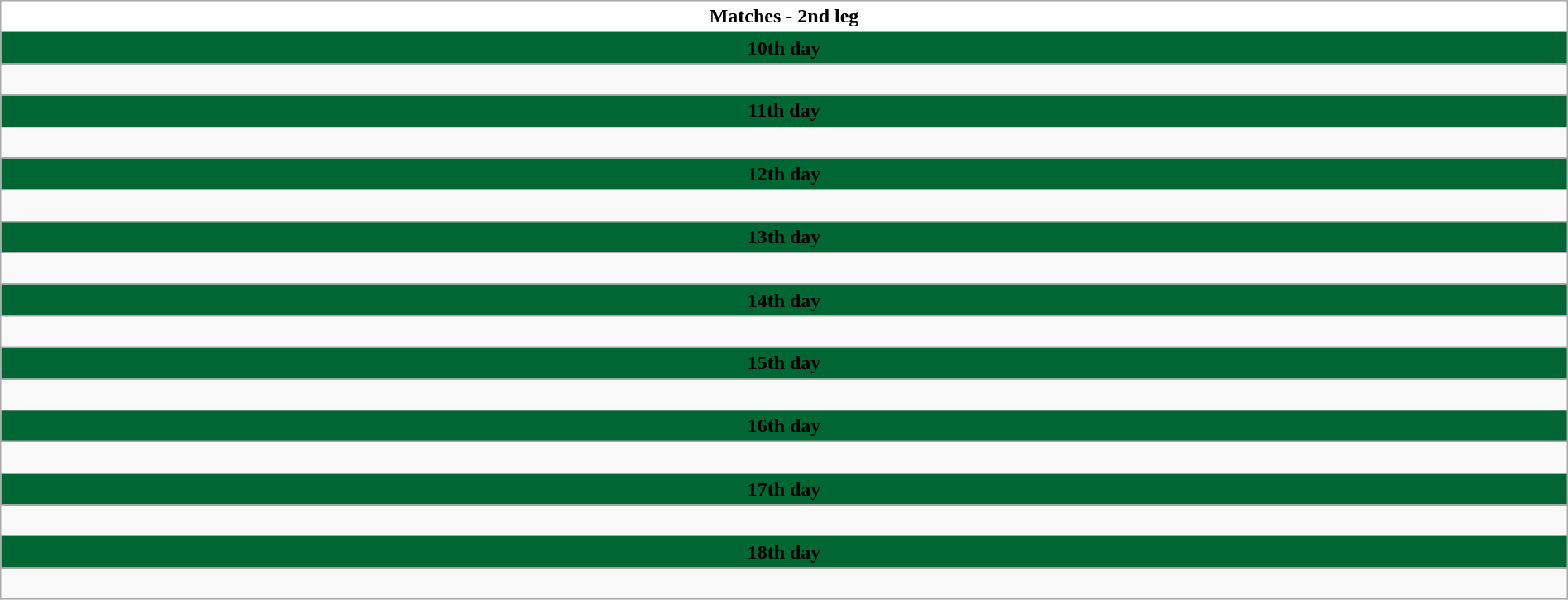<table class="wikitable collapsible collapsed" style="width:100%">
<tr>
<th style="background-color:#FFFFFF;"><span>Matches - 2nd leg</span></th>
</tr>
<tr>
<th style="background-color:#006633;"><span>10th day</span></th>
</tr>
<tr>
<td><br>


</td>
</tr>
<tr>
<th style="background-color:#006633;"><span>11th day</span></th>
</tr>
<tr>
<td><br>


</td>
</tr>
<tr>
<th style="background-color:#006633;"><span>12th day</span></th>
</tr>
<tr>
<td><br>


</td>
</tr>
<tr>
<th style="background-color:#006633;"><span>13th day</span></th>
</tr>
<tr>
<td><br>


</td>
</tr>
<tr>
<th style="background-color:#006633;"><span>14th day</span></th>
</tr>
<tr>
<td><br>


</td>
</tr>
<tr>
<th style="background-color:#006633;"><span>15th day</span></th>
</tr>
<tr>
<td><br>


</td>
</tr>
<tr>
<th style="background-color:#006633;"><span>16th day</span></th>
</tr>
<tr>
<td><br>


</td>
</tr>
<tr>
<th style="background-color:#006633;"><span>17th day</span></th>
</tr>
<tr>
<td><br>


</td>
</tr>
<tr>
<th style="background-color:#006633;"><span>18th day</span></th>
</tr>
<tr>
<td><br>


</td>
</tr>
</table>
